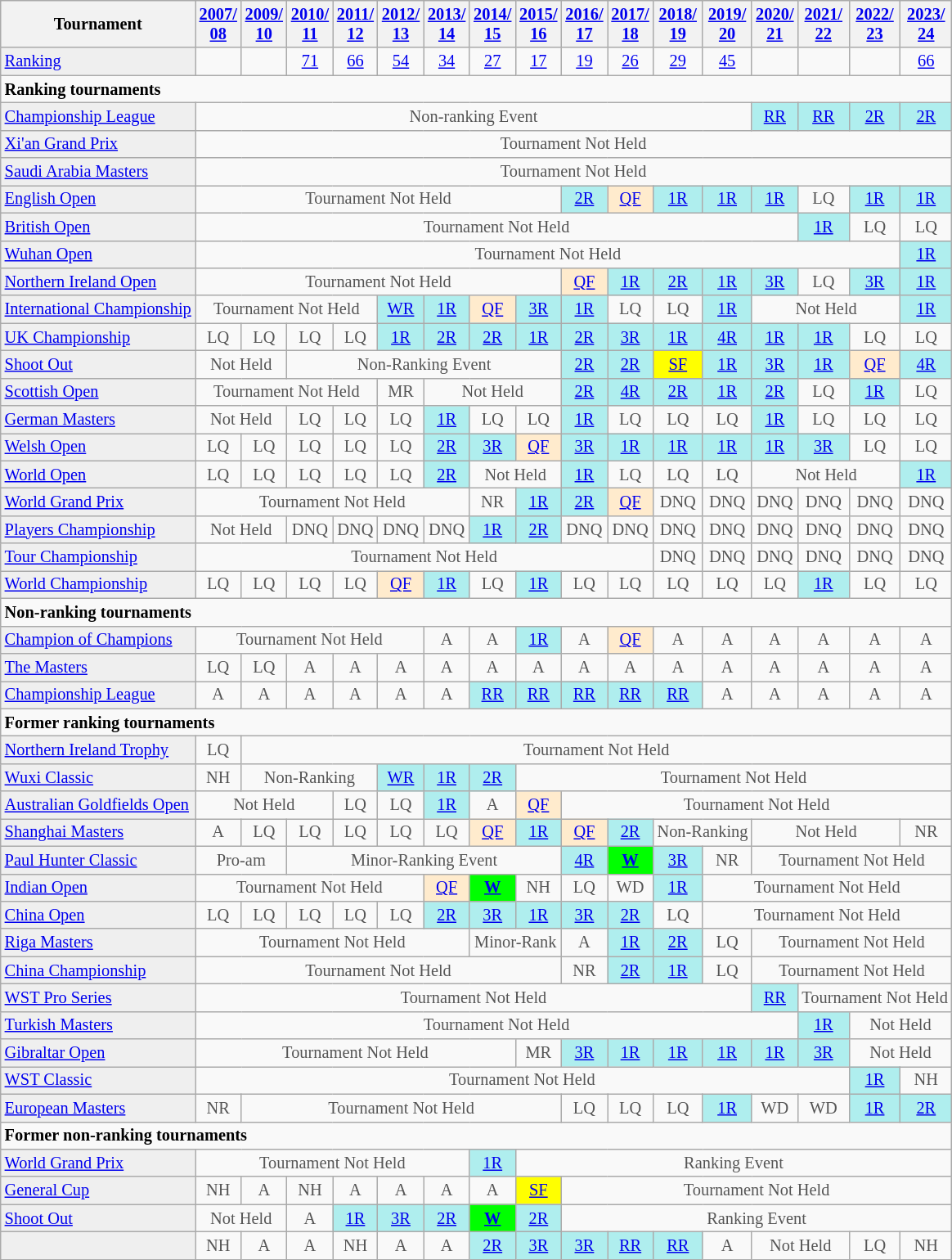<table class="wikitable" style="font-size:85%;">
<tr>
<th>Tournament</th>
<th><a href='#'>2007/<br>08</a></th>
<th><a href='#'>2009/<br>10</a></th>
<th><a href='#'>2010/<br>11</a></th>
<th><a href='#'>2011/<br>12</a></th>
<th><a href='#'>2012/<br>13</a></th>
<th><a href='#'>2013/<br>14</a></th>
<th><a href='#'>2014/<br>15</a></th>
<th><a href='#'>2015/<br>16</a></th>
<th><a href='#'>2016/<br>17</a></th>
<th><a href='#'>2017/<br>18</a></th>
<th><a href='#'>2018/<br>19</a></th>
<th><a href='#'>2019/<br>20</a></th>
<th><a href='#'>2020/<br>21</a></th>
<th><a href='#'>2021/<br>22</a></th>
<th><a href='#'>2022/<br>23</a></th>
<th><a href='#'>2023/<br>24</a></th>
</tr>
<tr>
<td style="background:#EFEFEF;"><a href='#'>Ranking</a></td>
<td align="center"></td>
<td align="center"></td>
<td align="center"><a href='#'>71</a></td>
<td align="center"><a href='#'>66</a></td>
<td align="center"><a href='#'>54</a></td>
<td align="center"><a href='#'>34</a></td>
<td align="center"><a href='#'>27</a></td>
<td align="center"><a href='#'>17</a></td>
<td align="center"><a href='#'>19</a></td>
<td align="center"><a href='#'>26</a></td>
<td align="center"><a href='#'>29</a></td>
<td align="center"><a href='#'>45</a></td>
<td align="center"></td>
<td align="center"></td>
<td align="center"></td>
<td align="center"><a href='#'>66</a></td>
</tr>
<tr>
<td colspan="19"><strong>Ranking tournaments</strong></td>
</tr>
<tr>
<td style="background:#EFEFEF;"><a href='#'>Championship League</a></td>
<td align="center" colspan="12" style="color:#555555;">Non-ranking Event</td>
<td align="center" style="background:#afeeee;"><a href='#'>RR</a></td>
<td align="center" style="background:#afeeee;"><a href='#'>RR</a></td>
<td align="center" style="background:#afeeee;"><a href='#'>2R</a></td>
<td align="center" style="background:#afeeee;"><a href='#'>2R</a></td>
</tr>
<tr>
<td style="background:#EFEFEF;"><a href='#'>Xi'an Grand Prix</a></td>
<td align="center" colspan="16" style="color:#555555;">Tournament Not Held</td>
</tr>
<tr>
<td style="background:#EFEFEF;"><a href='#'>Saudi Arabia Masters</a></td>
<td align="center" colspan="16" style="color:#555555;">Tournament Not Held</td>
</tr>
<tr>
<td style="background:#EFEFEF;"><a href='#'>English Open</a></td>
<td align="center" colspan="8" style="color:#555555;">Tournament Not Held</td>
<td align="center" style="background:#afeeee;"><a href='#'>2R</a></td>
<td align="center" style="background:#ffebcd;"><a href='#'>QF</a></td>
<td align="center" style="background:#afeeee;"><a href='#'>1R</a></td>
<td align="center" style="background:#afeeee;"><a href='#'>1R</a></td>
<td align="center" style="background:#afeeee;"><a href='#'>1R</a></td>
<td align="center" style="color:#555555;">LQ</td>
<td align="center" style="background:#afeeee;"><a href='#'>1R</a></td>
<td align="center" style="background:#afeeee;"><a href='#'>1R</a></td>
</tr>
<tr>
<td style="background:#EFEFEF;"><a href='#'>British Open</a></td>
<td align="center" colspan="13" style="color:#555555;">Tournament Not Held</td>
<td align="center" style="background:#afeeee;"><a href='#'>1R</a></td>
<td align="center" style="color:#555555;">LQ</td>
<td align="center" style="color:#555555;">LQ</td>
</tr>
<tr>
<td style="background:#EFEFEF;"><a href='#'>Wuhan Open</a></td>
<td align="center" colspan="15" style="color:#555555;">Tournament Not Held</td>
<td align="center" style="background:#afeeee;"><a href='#'>1R</a></td>
</tr>
<tr>
<td style="background:#EFEFEF;"><a href='#'>Northern Ireland Open</a></td>
<td align="center" colspan="8" style="color:#555555;">Tournament Not Held</td>
<td align="center" style="background:#ffebcd;"><a href='#'>QF</a></td>
<td align="center" style="background:#afeeee;"><a href='#'>1R</a></td>
<td align="center" style="background:#afeeee;"><a href='#'>2R</a></td>
<td align="center" style="background:#afeeee;"><a href='#'>1R</a></td>
<td align="center" style="background:#afeeee;"><a href='#'>3R</a></td>
<td align="center" style="color:#555555;">LQ</td>
<td align="center" style="background:#afeeee;"><a href='#'>3R</a></td>
<td align="center" style="background:#afeeee;"><a href='#'>1R</a></td>
</tr>
<tr>
<td style="background:#EFEFEF;"><a href='#'>International Championship</a></td>
<td align="center" colspan="4" style="color:#555555;">Tournament Not Held</td>
<td align="center" style="background:#afeeee;"><a href='#'>WR</a></td>
<td align="center" style="background:#afeeee;"><a href='#'>1R</a></td>
<td align="center" style="background:#ffebcd;"><a href='#'>QF</a></td>
<td align="center" style="background:#afeeee;"><a href='#'>3R</a></td>
<td align="center" style="background:#afeeee;"><a href='#'>1R</a></td>
<td align="center" style="color:#555555;">LQ</td>
<td align="center" style="color:#555555;">LQ</td>
<td align="center" style="background:#afeeee;"><a href='#'>1R</a></td>
<td align="center" colspan="3" style="color:#555555;">Not Held</td>
<td align="center" style="background:#afeeee;"><a href='#'>1R</a></td>
</tr>
<tr>
<td style="background:#EFEFEF;"><a href='#'>UK Championship</a></td>
<td align="center" style="color:#555555;">LQ</td>
<td align="center" style="color:#555555;">LQ</td>
<td align="center" style="color:#555555;">LQ</td>
<td align="center" style="color:#555555;">LQ</td>
<td align="center" style="background:#afeeee;"><a href='#'>1R</a></td>
<td align="center" style="background:#afeeee;"><a href='#'>2R</a></td>
<td align="center" style="background:#afeeee;"><a href='#'>2R</a></td>
<td align="center" style="background:#afeeee;"><a href='#'>1R</a></td>
<td align="center" style="background:#afeeee;"><a href='#'>2R</a></td>
<td align="center" style="background:#afeeee;"><a href='#'>3R</a></td>
<td align="center" style="background:#afeeee;"><a href='#'>1R</a></td>
<td align="center" style="background:#afeeee;"><a href='#'>4R</a></td>
<td align="center" style="background:#afeeee;"><a href='#'>1R</a></td>
<td align="center" style="background:#afeeee;"><a href='#'>1R</a></td>
<td align="center" style="color:#555555;">LQ</td>
<td align="center" style="color:#555555;">LQ</td>
</tr>
<tr>
<td style="background:#EFEFEF;"><a href='#'>Shoot Out</a></td>
<td align="center" colspan="2" style="color:#555555;">Not Held</td>
<td align="center" colspan="6" style="color:#555555;">Non-Ranking Event</td>
<td align="center" style="background:#afeeee;"><a href='#'>2R</a></td>
<td align="center" style="background:#afeeee;"><a href='#'>2R</a></td>
<td align="center" style="background:yellow;"><a href='#'>SF</a></td>
<td align="center" style="background:#afeeee;"><a href='#'>1R</a></td>
<td align="center" style="background:#afeeee;"><a href='#'>3R</a></td>
<td align="center" style="background:#afeeee;"><a href='#'>1R</a></td>
<td align="center" style="background:#ffebcd;"><a href='#'>QF</a></td>
<td align="center" style="background:#afeeee;"><a href='#'>4R</a></td>
</tr>
<tr>
<td style="background:#EFEFEF;"><a href='#'>Scottish Open</a></td>
<td align="center" colspan="4" style="color:#555555;">Tournament Not Held</td>
<td align="center" style="color:#555555;">MR</td>
<td align="center" colspan="3" style="color:#555555;">Not Held</td>
<td align="center" style="background:#afeeee;"><a href='#'>2R</a></td>
<td align="center" style="background:#afeeee;"><a href='#'>4R</a></td>
<td align="center" style="background:#afeeee;"><a href='#'>2R</a></td>
<td align="center" style="background:#afeeee;"><a href='#'>1R</a></td>
<td align="center" style="background:#afeeee;"><a href='#'>2R</a></td>
<td align="center" style="color:#555555;">LQ</td>
<td align="center" style="background:#afeeee;"><a href='#'>1R</a></td>
<td align="center" style="color:#555555;">LQ</td>
</tr>
<tr>
<td style="background:#EFEFEF;"><a href='#'>German Masters</a></td>
<td align="center" colspan="2" style="color:#555555;">Not Held</td>
<td align="center" style="color:#555555;">LQ</td>
<td align="center" style="color:#555555;">LQ</td>
<td align="center" style="color:#555555;">LQ</td>
<td align="center" style="background:#afeeee;"><a href='#'>1R</a></td>
<td align="center" style="color:#555555;">LQ</td>
<td align="center" style="color:#555555;">LQ</td>
<td align="center" style="background:#afeeee;"><a href='#'>1R</a></td>
<td align="center" style="color:#555555;">LQ</td>
<td align="center" style="color:#555555;">LQ</td>
<td align="center" style="color:#555555;">LQ</td>
<td align="center" style="background:#afeeee;"><a href='#'>1R</a></td>
<td align="center" style="color:#555555;">LQ</td>
<td align="center" style="color:#555555;">LQ</td>
<td align="center" style="color:#555555;">LQ</td>
</tr>
<tr>
<td style="background:#EFEFEF;"><a href='#'>Welsh Open</a></td>
<td align="center" style="color:#555555;">LQ</td>
<td align="center" style="color:#555555;">LQ</td>
<td align="center" style="color:#555555;">LQ</td>
<td align="center" style="color:#555555;">LQ</td>
<td align="center" style="color:#555555;">LQ</td>
<td align="center" style="background:#afeeee;"><a href='#'>2R</a></td>
<td align="center" style="background:#afeeee;"><a href='#'>3R</a></td>
<td align="center" style="background:#ffebcd;"><a href='#'>QF</a></td>
<td align="center" style="background:#afeeee;"><a href='#'>3R</a></td>
<td align="center" style="background:#afeeee;"><a href='#'>1R</a></td>
<td align="center" style="background:#afeeee;"><a href='#'>1R</a></td>
<td align="center" style="background:#afeeee;"><a href='#'>1R</a></td>
<td align="center" style="background:#afeeee;"><a href='#'>1R</a></td>
<td align="center" style="background:#afeeee;"><a href='#'>3R</a></td>
<td align="center" style="color:#555555;">LQ</td>
<td align="center" style="color:#555555;">LQ</td>
</tr>
<tr>
<td style="background:#EFEFEF;"><a href='#'>World Open</a></td>
<td align="center" style="color:#555555;">LQ</td>
<td align="center" style="color:#555555;">LQ</td>
<td align="center" style="color:#555555;">LQ</td>
<td align="center" style="color:#555555;">LQ</td>
<td align="center" style="color:#555555;">LQ</td>
<td align="center" style="background:#afeeee;"><a href='#'>2R</a></td>
<td align="center" colspan="2" style="color:#555555;">Not Held</td>
<td align="center" style="background:#afeeee;"><a href='#'>1R</a></td>
<td align="center" style="color:#555555;">LQ</td>
<td align="center" style="color:#555555;">LQ</td>
<td align="center" style="color:#555555;">LQ</td>
<td align="center" colspan="3" style="color:#555555;">Not Held</td>
<td align="center" style="background:#afeeee;"><a href='#'>1R</a></td>
</tr>
<tr>
<td style="background:#EFEFEF;"><a href='#'>World Grand Prix</a></td>
<td align="center" colspan="6" style="color:#555555;">Tournament Not Held</td>
<td align="center" style="color:#555555;">NR</td>
<td align="center" style="background:#afeeee;"><a href='#'>1R</a></td>
<td align="center" style="background:#afeeee;"><a href='#'>2R</a></td>
<td align="center" style="background:#ffebcd;"><a href='#'>QF</a></td>
<td align="center" style="color:#555555;">DNQ</td>
<td align="center" style="color:#555555;">DNQ</td>
<td align="center" style="color:#555555;">DNQ</td>
<td align="center" style="color:#555555;">DNQ</td>
<td align="center" style="color:#555555;">DNQ</td>
<td align="center" style="color:#555555;">DNQ</td>
</tr>
<tr>
<td style="background:#EFEFEF;"><a href='#'>Players Championship</a></td>
<td align="center" colspan="2" style="color:#555555;">Not Held</td>
<td align="center" style="color:#555555;">DNQ</td>
<td align="center" style="color:#555555;">DNQ</td>
<td align="center" style="color:#555555;">DNQ</td>
<td align="center" style="color:#555555;">DNQ</td>
<td align="center" style="background:#afeeee;"><a href='#'>1R</a></td>
<td align="center" style="background:#afeeee;"><a href='#'>2R</a></td>
<td align="center" style="color:#555555;">DNQ</td>
<td align="center" style="color:#555555;">DNQ</td>
<td align="center" style="color:#555555;">DNQ</td>
<td align="center" style="color:#555555;">DNQ</td>
<td align="center" style="color:#555555;">DNQ</td>
<td align="center" style="color:#555555;">DNQ</td>
<td align="center" style="color:#555555;">DNQ</td>
<td align="center" style="color:#555555;">DNQ</td>
</tr>
<tr>
<td style="background:#EFEFEF;"><a href='#'>Tour Championship</a></td>
<td align="center" colspan="10" style="color:#555555;">Tournament Not Held</td>
<td align="center" style="color:#555555;">DNQ</td>
<td align="center" style="color:#555555;">DNQ</td>
<td align="center" style="color:#555555;">DNQ</td>
<td align="center" style="color:#555555;">DNQ</td>
<td align="center" style="color:#555555;">DNQ</td>
<td align="center" style="color:#555555;">DNQ</td>
</tr>
<tr>
<td style="background:#EFEFEF;"><a href='#'>World Championship</a></td>
<td align="center" style="color:#555555;">LQ</td>
<td align="center" style="color:#555555;">LQ</td>
<td align="center" style="color:#555555;">LQ</td>
<td align="center" style="color:#555555;">LQ</td>
<td align="center" style="background:#ffebcd;"><a href='#'>QF</a></td>
<td align="center" style="background:#afeeee;"><a href='#'>1R</a></td>
<td align="center" style="color:#555555;">LQ</td>
<td align="center" style="background:#afeeee;"><a href='#'>1R</a></td>
<td align="center" style="color:#555555;">LQ</td>
<td align="center" style="color:#555555;">LQ</td>
<td align="center" style="color:#555555;">LQ</td>
<td align="center" style="color:#555555;">LQ</td>
<td align="center" style="color:#555555;">LQ</td>
<td align="center" style="background:#afeeee;"><a href='#'>1R</a></td>
<td align="center" style="color:#555555;">LQ</td>
<td align="center" style="color:#555555;">LQ</td>
</tr>
<tr>
<td colspan="20"><strong>Non-ranking tournaments</strong></td>
</tr>
<tr>
<td style="background:#EFEFEF;"><a href='#'>Champion of Champions</a></td>
<td align="center" colspan="5" style="color:#555555;">Tournament Not Held</td>
<td align="center" style="color:#555555;">A</td>
<td align="center" style="color:#555555;">A</td>
<td align="center" style="background:#afeeee;"><a href='#'>1R</a></td>
<td align="center" style="color:#555555;">A</td>
<td align="center" style="background:#ffebcd;"><a href='#'>QF</a></td>
<td align="center" style="color:#555555;">A</td>
<td align="center" style="color:#555555;">A</td>
<td align="center" style="color:#555555;">A</td>
<td align="center" style="color:#555555;">A</td>
<td align="center" style="color:#555555;">A</td>
<td align="center" style="color:#555555;">A</td>
</tr>
<tr>
<td style="background:#EFEFEF;"><a href='#'>The Masters</a></td>
<td align="center" style="color:#555555;">LQ</td>
<td align="center" style="color:#555555;">LQ</td>
<td align="center" style="color:#555555;">A</td>
<td align="center" style="color:#555555;">A</td>
<td align="center" style="color:#555555;">A</td>
<td align="center" style="color:#555555;">A</td>
<td align="center" style="color:#555555;">A</td>
<td align="center" style="color:#555555;">A</td>
<td align="center" style="color:#555555;">A</td>
<td align="center" style="color:#555555;">A</td>
<td align="center" style="color:#555555;">A</td>
<td align="center" style="color:#555555;">A</td>
<td align="center" style="color:#555555;">A</td>
<td align="center" style="color:#555555;">A</td>
<td align="center" style="color:#555555;">A</td>
<td align="center" style="color:#555555;">A</td>
</tr>
<tr>
<td style="background:#EFEFEF;"><a href='#'>Championship League</a></td>
<td align="center" style="color:#555555;">A</td>
<td align="center" style="color:#555555;">A</td>
<td align="center" style="color:#555555;">A</td>
<td align="center" style="color:#555555;">A</td>
<td align="center" style="color:#555555;">A</td>
<td align="center" style="color:#555555;">A</td>
<td align="center" style="background:#afeeee;"><a href='#'>RR</a></td>
<td align="center" style="background:#afeeee;"><a href='#'>RR</a></td>
<td align="center" style="background:#afeeee;"><a href='#'>RR</a></td>
<td align="center" style="background:#afeeee;"><a href='#'>RR</a></td>
<td align="center" style="background:#afeeee;"><a href='#'>RR</a></td>
<td align="center" style="color:#555555;">A</td>
<td align="center" style="color:#555555;">A</td>
<td align="center" style="color:#555555;">A</td>
<td align="center" style="color:#555555;">A</td>
<td align="center" style="color:#555555;">A</td>
</tr>
<tr>
<td colspan="20"><strong>Former ranking tournaments</strong></td>
</tr>
<tr>
<td style="background:#EFEFEF;"><a href='#'>Northern Ireland Trophy</a></td>
<td align="center" style="color:#555555;">LQ</td>
<td align="center" colspan="19" style="color:#555555;">Tournament Not Held</td>
</tr>
<tr>
<td style="background:#EFEFEF;"><a href='#'>Wuxi Classic</a></td>
<td align="center" style="color:#555555;">NH</td>
<td align="center" colspan="3" style="color:#555555;">Non-Ranking</td>
<td align="center" style="background:#afeeee;"><a href='#'>WR</a></td>
<td align="center" style="background:#afeeee;"><a href='#'>1R</a></td>
<td align="center" style="background:#afeeee;"><a href='#'>2R</a></td>
<td align="center" colspan="19" style="color:#555555;">Tournament Not Held</td>
</tr>
<tr>
<td style="background:#EFEFEF;"><a href='#'>Australian Goldfields Open</a></td>
<td align="center" colspan="3" style="color:#555555;">Not Held</td>
<td align="center" style="color:#555555;">LQ</td>
<td align="center" style="color:#555555;">LQ</td>
<td align="center" style="background:#afeeee;"><a href='#'>1R</a></td>
<td align="center" style="color:#555555;">A</td>
<td align="center" style="background:#ffebcd;"><a href='#'>QF</a></td>
<td align="center" colspan="19" style="color:#555555;">Tournament Not Held</td>
</tr>
<tr>
<td style="background:#EFEFEF;"><a href='#'>Shanghai Masters</a></td>
<td align="center" style="color:#555555;">A</td>
<td align="center" style="color:#555555;">LQ</td>
<td align="center" style="color:#555555;">LQ</td>
<td align="center" style="color:#555555;">LQ</td>
<td align="center" style="color:#555555;">LQ</td>
<td align="center" style="color:#555555;">LQ</td>
<td align="center" style="background:#ffebcd;"><a href='#'>QF</a></td>
<td align="center" style="background:#afeeee;"><a href='#'>1R</a></td>
<td align="center" style="background:#ffebcd;"><a href='#'>QF</a></td>
<td align="center" style="background:#afeeee;"><a href='#'>2R</a></td>
<td align="center" colspan="2" style="color:#555555;">Non-Ranking</td>
<td align="center" colspan="3" style="color:#555555;">Not Held</td>
<td align="center" colspan="1" style="color:#555555;">NR</td>
</tr>
<tr>
<td style="background:#EFEFEF;"><a href='#'>Paul Hunter Classic</a></td>
<td align="center" colspan="2" style="color:#555555;">Pro-am</td>
<td align="center" colspan="6" style="color:#555555;">Minor-Ranking Event</td>
<td align="center" style="background:#afeeee;"><a href='#'>4R</a></td>
<td align="center" style="background:#00ff00;"><a href='#'><strong>W</strong></a></td>
<td align="center" style="background:#afeeee;"><a href='#'>3R</a></td>
<td align="center" style="color:#555555;">NR</td>
<td align="center" colspan="6" style="color:#555555;">Tournament Not Held</td>
</tr>
<tr>
<td style="background:#EFEFEF;"><a href='#'>Indian Open</a></td>
<td align="center" colspan="5" style="color:#555555;">Tournament Not Held</td>
<td align="center" style="background:#ffebcd;"><a href='#'>QF</a></td>
<td align="center" style="background:#00ff00;"><a href='#'><strong>W</strong></a></td>
<td align="center" style="color:#555555;">NH</td>
<td align="center" style="color:#555555;">LQ</td>
<td align="center" style="color:#555555;">WD</td>
<td align="center" style="background:#afeeee;"><a href='#'>1R</a></td>
<td align="center" colspan="6" style="color:#555555;">Tournament Not Held</td>
</tr>
<tr>
<td style="background:#EFEFEF;"><a href='#'>China Open</a></td>
<td align="center" style="color:#555555;">LQ</td>
<td align="center" style="color:#555555;">LQ</td>
<td align="center" style="color:#555555;">LQ</td>
<td align="center" style="color:#555555;">LQ</td>
<td align="center" style="color:#555555;">LQ</td>
<td align="center" style="background:#afeeee;"><a href='#'>2R</a></td>
<td align="center" style="background:#afeeee;"><a href='#'>3R</a></td>
<td align="center" style="background:#afeeee;"><a href='#'>1R</a></td>
<td align="center" style="background:#afeeee;"><a href='#'>3R</a></td>
<td align="center" style="background:#afeeee;"><a href='#'>2R</a></td>
<td align="center" style="color:#555555;">LQ</td>
<td align="center" colspan="5" style="color:#555555;">Tournament Not Held</td>
</tr>
<tr>
<td style="background:#EFEFEF;"><a href='#'>Riga Masters</a></td>
<td align="center" colspan="6" style="color:#555555;">Tournament Not Held</td>
<td align="center" colspan="2" style="color:#555555;">Minor-Rank</td>
<td align="center" style="color:#555555;">A</td>
<td align="center" style="background:#afeeee;"><a href='#'>1R</a></td>
<td align="center" style="background:#afeeee;"><a href='#'>2R</a></td>
<td align="center" style="color:#555555;">LQ</td>
<td align="center" colspan="4" style="color:#555555;">Tournament Not Held</td>
</tr>
<tr>
<td style="background:#EFEFEF;"><a href='#'>China Championship</a></td>
<td align="center" colspan="8" style="color:#555555;">Tournament Not Held</td>
<td align="center" style="color:#555555;">NR</td>
<td align="center" style="background:#afeeee;"><a href='#'>2R</a></td>
<td align="center" style="background:#afeeee;"><a href='#'>1R</a></td>
<td align="center" style="color:#555555;">LQ</td>
<td align="center" colspan="4" style="color:#555555;">Tournament Not Held</td>
</tr>
<tr>
<td style="background:#EFEFEF;"><a href='#'>WST Pro Series</a></td>
<td align="center" colspan="12" style="color:#555555;">Tournament Not Held</td>
<td align="center" style="background:#afeeee;"><a href='#'>RR</a></td>
<td align="center" colspan="3" style="color:#555555;">Tournament Not Held</td>
</tr>
<tr>
<td style="background:#EFEFEF;"><a href='#'>Turkish Masters</a></td>
<td align="center" colspan="13" style="color:#555555;">Tournament Not Held</td>
<td align="center" style="background:#afeeee;"><a href='#'>1R</a></td>
<td align="center" colspan="2" style="color:#555555;">Not Held</td>
</tr>
<tr>
<td style="background:#EFEFEF;"><a href='#'>Gibraltar Open</a></td>
<td align="center" colspan="7" style="color:#555555;">Tournament Not Held</td>
<td align="center" style="color:#555555;">MR</td>
<td align="center" style="background:#afeeee;"><a href='#'>3R</a></td>
<td align="center" style="background:#afeeee;"><a href='#'>1R</a></td>
<td align="center" style="background:#afeeee;"><a href='#'>1R</a></td>
<td align="center" style="background:#afeeee;"><a href='#'>1R</a></td>
<td align="center" style="background:#afeeee;"><a href='#'>1R</a></td>
<td align="center" style="background:#afeeee;"><a href='#'>3R</a></td>
<td align="center" colspan="3" style="color:#555555;">Not Held</td>
</tr>
<tr>
<td style="background:#EFEFEF;"><a href='#'>WST Classic</a></td>
<td align="center" colspan="14" style="color:#555555;">Tournament Not Held</td>
<td align="center" style="background:#afeeee;"><a href='#'>1R</a></td>
<td align="center" colspan="1" style="color:#555555;">NH</td>
</tr>
<tr>
<td style="background:#EFEFEF;"><a href='#'>European Masters</a></td>
<td align="center" style="color:#555555;">NR</td>
<td align="center" colspan="7" style="color:#555555;">Tournament Not Held</td>
<td align="center" style="color:#555555;">LQ</td>
<td align="center" style="color:#555555;">LQ</td>
<td align="center" style="color:#555555;">LQ</td>
<td align="center" style="background:#afeeee;"><a href='#'>1R</a></td>
<td align="center" style="color:#555555;">WD</td>
<td align="center" style="color:#555555;">WD</td>
<td align="center" style="background:#afeeee;"><a href='#'>1R</a></td>
<td align="center" style="background:#afeeee;"><a href='#'>2R</a></td>
</tr>
<tr>
<td colspan="19"><strong>Former non-ranking tournaments</strong></td>
</tr>
<tr>
<td style="background:#EFEFEF;"><a href='#'>World Grand Prix</a></td>
<td align="center" colspan="6" style="color:#555555;">Tournament Not Held</td>
<td align="center" style="background:#afeeee;"><a href='#'>1R</a></td>
<td align="center" colspan="20" style="color:#555555;">Ranking Event</td>
</tr>
<tr>
<td style="background:#EFEFEF;"><a href='#'>General Cup</a></td>
<td align="center" style="color:#555555;">NH</td>
<td align="center" style="color:#555555;">A</td>
<td align="center" style="color:#555555;">NH</td>
<td align="center" style="color:#555555;">A</td>
<td align="center" style="color:#555555;">A</td>
<td align="center" style="color:#555555;">A</td>
<td align="center" style="color:#555555;">A</td>
<td align="center" style="background:yellow;"><a href='#'>SF</a></td>
<td align="center" colspan="19" style="color:#555555;">Tournament Not Held</td>
</tr>
<tr>
<td style="background:#EFEFEF;"><a href='#'>Shoot Out</a></td>
<td align="center" colspan="2" style="color:#555555;">Not Held</td>
<td align="center" style="color:#555555;">A</td>
<td align="center" style="background:#afeeee;"><a href='#'>1R</a></td>
<td align="center" style="background:#afeeee;"><a href='#'>3R</a></td>
<td align="center" style="background:#afeeee;"><a href='#'>2R</a></td>
<td align="center" style="background:#00ff00;"><a href='#'><strong>W</strong></a></td>
<td align="center" style="background:#afeeee;"><a href='#'>2R</a></td>
<td align="center" colspan="19" style="color:#555555;">Ranking Event</td>
</tr>
<tr>
<td style="background:#EFEFEF;"></td>
<td align="center" style="color:#555555;">NH</td>
<td align="center" style="color:#555555;">A</td>
<td align="center" style="color:#555555;">A</td>
<td align="center" style="color:#555555;">NH</td>
<td align="center" style="color:#555555;">A</td>
<td align="center" style="color:#555555;">A</td>
<td align="center" style="background:#afeeee;"><a href='#'>2R</a></td>
<td align="center" style="background:#afeeee;"><a href='#'>3R</a></td>
<td align="center" style="background:#afeeee;"><a href='#'>3R</a></td>
<td align="center" style="background:#afeeee;"><a href='#'>RR</a></td>
<td align="center" style="background:#afeeee;"><a href='#'>RR</a></td>
<td align="center" style="color:#555555;">A</td>
<td align="center" colspan="2" style="color:#555555;">Not Held</td>
<td align="center" style="color:#555555;">LQ</td>
<td align="center" colspan="2" style="color:#555555;">NH</td>
</tr>
</table>
